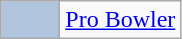<table class="wikitable">
<tr>
<td style="background-color:lightsteelblue;border:1px solid #aaaaaa;width:2em"></td>
<td><a href='#'>Pro Bowler</a></td>
</tr>
</table>
